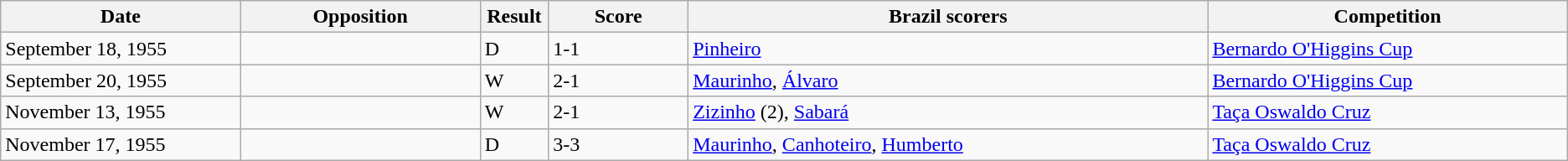<table class="wikitable" style="text-align: left;">
<tr>
<th width=12%>Date</th>
<th width=12%>Opposition</th>
<th width=1%>Result</th>
<th width=7%>Score</th>
<th width=26%>Brazil scorers</th>
<th width=18%>Competition</th>
</tr>
<tr>
<td>September 18, 1955</td>
<td></td>
<td>D</td>
<td>1-1</td>
<td><a href='#'>Pinheiro</a></td>
<td><a href='#'>Bernardo O'Higgins Cup</a></td>
</tr>
<tr>
<td>September 20, 1955</td>
<td></td>
<td>W</td>
<td>2-1</td>
<td><a href='#'>Maurinho</a>, <a href='#'>Álvaro</a></td>
<td><a href='#'>Bernardo O'Higgins Cup</a></td>
</tr>
<tr>
<td>November 13, 1955</td>
<td></td>
<td>W</td>
<td>2-1</td>
<td><a href='#'>Zizinho</a> (2), <a href='#'>Sabará</a></td>
<td><a href='#'>Taça Oswaldo Cruz</a></td>
</tr>
<tr>
<td>November 17, 1955</td>
<td></td>
<td>D</td>
<td>3-3</td>
<td><a href='#'>Maurinho</a>, <a href='#'>Canhoteiro</a>, <a href='#'>Humberto</a></td>
<td><a href='#'>Taça Oswaldo Cruz</a></td>
</tr>
</table>
